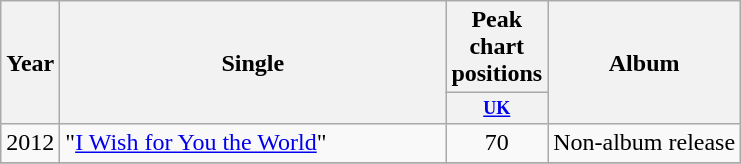<table class="wikitable" style="text-align:center;">
<tr>
<th rowspan="2" width="20">Year</th>
<th rowspan="2" style="width:250px;">Single</th>
<th>Peak chart positions</th>
<th rowspan="2">Album</th>
</tr>
<tr>
<th style="width:4em;font-size:75%"><a href='#'>UK</a><br></th>
</tr>
<tr>
<td>2012</td>
<td align="left">"<a href='#'>I Wish for You the World</a>" <br></td>
<td>70</td>
<td rowspan="1">Non-album release</td>
</tr>
<tr>
</tr>
</table>
